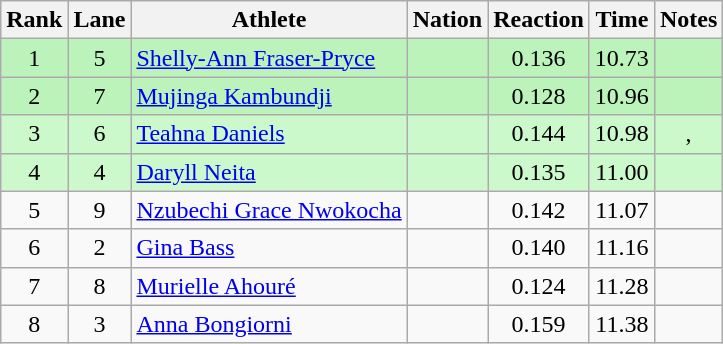<table class="wikitable sortable" style="text-align:center">
<tr>
<th>Rank</th>
<th>Lane</th>
<th>Athlete</th>
<th>Nation</th>
<th>Reaction</th>
<th>Time</th>
<th>Notes</th>
</tr>
<tr bgcolor=#bbf3bb>
<td>1</td>
<td>5</td>
<td align="left"><a href='#'>Shelly-Ann Fraser-Pryce</a></td>
<td align="left"></td>
<td>0.136</td>
<td>10.73</td>
<td></td>
</tr>
<tr bgcolor=#bbf3bb>
<td>2</td>
<td>7</td>
<td align="left"><a href='#'>Mujinga Kambundji</a></td>
<td align="left"></td>
<td>0.128</td>
<td>10.96</td>
<td></td>
</tr>
<tr bgcolor=ccf9cc>
<td>3</td>
<td>6</td>
<td align="left"><a href='#'>Teahna Daniels</a></td>
<td align="left"></td>
<td>0.144</td>
<td>10.98</td>
<td>, </td>
</tr>
<tr bgcolor=ccf9cc>
<td>4</td>
<td>4</td>
<td align="left"><a href='#'>Daryll Neita</a></td>
<td align=left></td>
<td>0.135</td>
<td>11.00</td>
<td></td>
</tr>
<tr>
<td>5</td>
<td>9</td>
<td align="left"><a href='#'>Nzubechi Grace Nwokocha</a></td>
<td align=left></td>
<td>0.142</td>
<td>11.07</td>
<td></td>
</tr>
<tr>
<td>6</td>
<td>2</td>
<td align="left"><a href='#'>Gina Bass</a></td>
<td align=left></td>
<td>0.140</td>
<td>11.16</td>
<td></td>
</tr>
<tr>
<td>7</td>
<td>8</td>
<td align="left"><a href='#'>Murielle Ahouré</a></td>
<td align="left"></td>
<td>0.124</td>
<td>11.28</td>
<td></td>
</tr>
<tr>
<td>8</td>
<td>3</td>
<td align="left"><a href='#'>Anna Bongiorni</a></td>
<td align="left"></td>
<td>0.159</td>
<td>11.38</td>
<td></td>
</tr>
</table>
